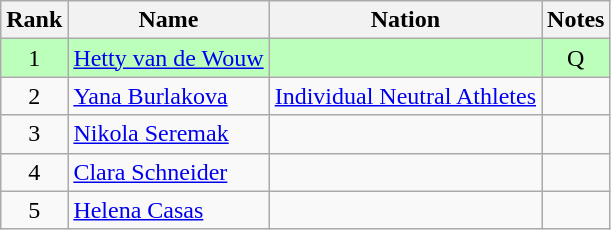<table class="wikitable sortable" style="text-align:center">
<tr>
<th>Rank</th>
<th>Name</th>
<th>Nation</th>
<th>Notes</th>
</tr>
<tr bgcolor=bbffbb>
<td>1</td>
<td align=left><a href='#'>Hetty van de Wouw</a></td>
<td align=left></td>
<td>Q</td>
</tr>
<tr>
<td>2</td>
<td align=left><a href='#'>Yana Burlakova</a></td>
<td align=left><a href='#'>Individual Neutral Athletes</a></td>
<td></td>
</tr>
<tr>
<td>3</td>
<td align=left><a href='#'>Nikola Seremak</a></td>
<td align=left></td>
<td></td>
</tr>
<tr>
<td>4</td>
<td align=left><a href='#'>Clara Schneider</a></td>
<td align=left></td>
<td></td>
</tr>
<tr>
<td>5</td>
<td align=left><a href='#'>Helena Casas</a></td>
<td align=left></td>
<td></td>
</tr>
</table>
